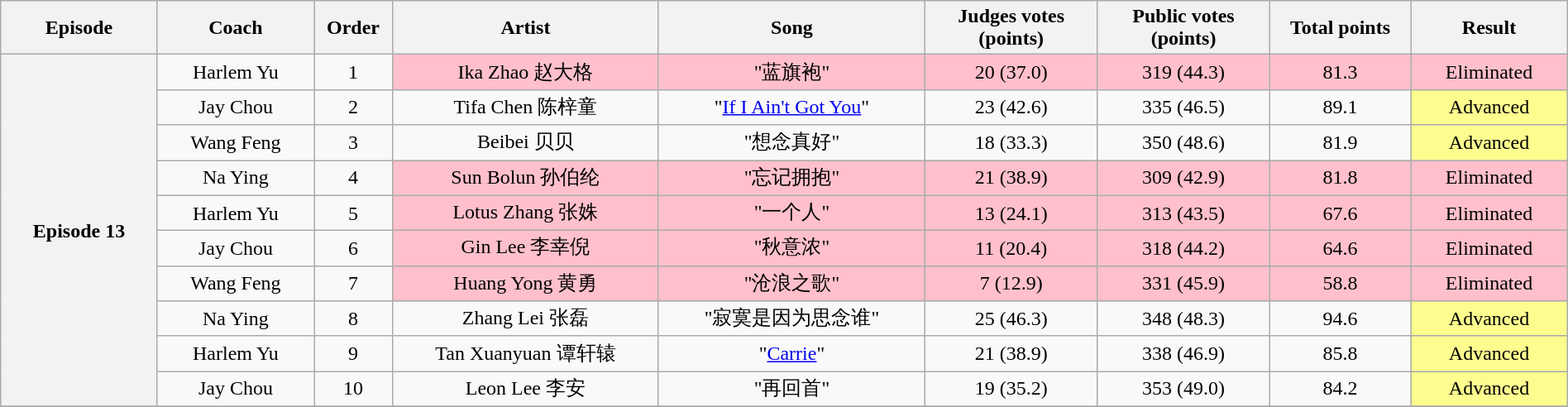<table class="wikitable" style="text-align:center; width:100%;">
<tr>
<th style="width:10%;">Episode</th>
<th style="width:10%;">Coach</th>
<th style="width:5%;">Order</th>
<th style="width:17%;">Artist</th>
<th style="width:17%;">Song</th>
<th style="width:11%;">Judges votes (points)</th>
<th style="width:11%;">Public votes (points)</th>
<th style="width:9%;">Total points</th>
<th style="width:10%;">Result</th>
</tr>
<tr>
<th rowspan="10" scope="row">Episode 13<br><small></small></th>
<td>Harlem Yu</td>
<td>1</td>
<td style="background:pink;">Ika Zhao 赵大格</td>
<td style="background:pink;">"蓝旗袍"</td>
<td style="background:pink;">20 (37.0)</td>
<td style="background:pink;">319 (44.3)</td>
<td style="background:pink;">81.3</td>
<td style="background:pink;">Eliminated</td>
</tr>
<tr>
<td>Jay Chou</td>
<td>2</td>
<td>Tifa Chen 陈梓童</td>
<td>"<a href='#'>If I Ain't Got You</a>"</td>
<td>23 (42.6)</td>
<td>335 (46.5)</td>
<td>89.1</td>
<td style="background:#fdfc8f;">Advanced</td>
</tr>
<tr>
<td>Wang Feng</td>
<td>3</td>
<td>Beibei 贝贝</td>
<td>"想念真好"</td>
<td>18 (33.3)</td>
<td>350 (48.6)</td>
<td>81.9</td>
<td style="background:#fdfc8f;">Advanced</td>
</tr>
<tr>
<td>Na Ying</td>
<td>4</td>
<td style="background:pink;">Sun Bolun 孙伯纶</td>
<td style="background:pink;">"忘记拥抱"</td>
<td style="background:pink;">21 (38.9)</td>
<td style="background:pink;">309 (42.9)</td>
<td style="background:pink;">81.8</td>
<td style="background:pink;">Eliminated</td>
</tr>
<tr>
<td>Harlem Yu</td>
<td>5</td>
<td style="background:pink;">Lotus Zhang 张姝</td>
<td style="background:pink;">"一个人"</td>
<td style="background:pink;">13 (24.1)</td>
<td style="background:pink;">313 (43.5)</td>
<td style="background:pink;">67.6</td>
<td style="background:pink;">Eliminated</td>
</tr>
<tr>
<td>Jay Chou</td>
<td>6</td>
<td style="background:pink;">Gin Lee 李幸倪</td>
<td style="background:pink;">"秋意浓"</td>
<td style="background:pink;">11 (20.4)</td>
<td style="background:pink;">318 (44.2)</td>
<td style="background:pink;">64.6</td>
<td style="background:pink;">Eliminated</td>
</tr>
<tr>
<td>Wang Feng</td>
<td>7</td>
<td style="background:pink;">Huang Yong 黄勇</td>
<td style="background:pink;">"沧浪之歌"</td>
<td style="background:pink;">7 (12.9)</td>
<td style="background:pink;">331 (45.9)</td>
<td style="background:pink;">58.8</td>
<td style="background:pink;">Eliminated</td>
</tr>
<tr>
<td>Na Ying</td>
<td>8</td>
<td>Zhang Lei 张磊</td>
<td>"寂寞是因为思念谁"</td>
<td>25 (46.3)</td>
<td>348 (48.3)</td>
<td>94.6</td>
<td style="background:#fdfc8f;">Advanced</td>
</tr>
<tr>
<td>Harlem Yu</td>
<td>9</td>
<td>Tan Xuanyuan 谭轩辕</td>
<td>"<a href='#'>Carrie</a>"</td>
<td>21 (38.9)</td>
<td>338 (46.9)</td>
<td>85.8</td>
<td style="background:#fdfc8f;">Advanced</td>
</tr>
<tr>
<td>Jay Chou</td>
<td>10</td>
<td>Leon Lee 李安</td>
<td>"再回首"</td>
<td>19 (35.2)</td>
<td>353 (49.0)</td>
<td>84.2</td>
<td style="background:#fdfc8f;">Advanced</td>
</tr>
<tr>
</tr>
</table>
